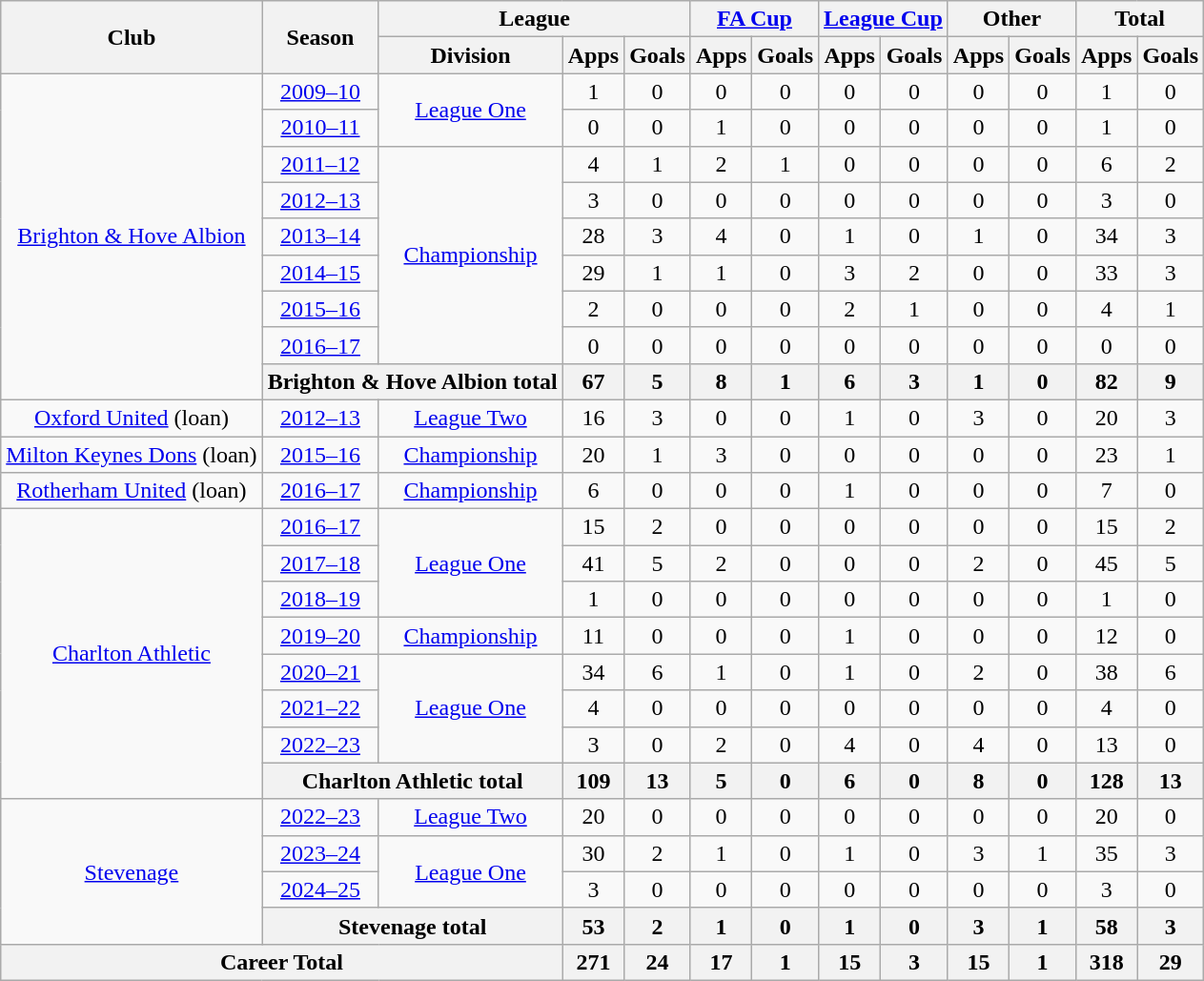<table class="wikitable" style="text-align: center">
<tr>
<th rowspan="2">Club</th>
<th rowspan="2">Season</th>
<th colspan="3">League</th>
<th colspan="2"><a href='#'>FA Cup</a></th>
<th colspan="2"><a href='#'>League Cup</a></th>
<th colspan="2">Other</th>
<th colspan="2">Total</th>
</tr>
<tr>
<th>Division</th>
<th>Apps</th>
<th>Goals</th>
<th>Apps</th>
<th>Goals</th>
<th>Apps</th>
<th>Goals</th>
<th>Apps</th>
<th>Goals</th>
<th>Apps</th>
<th>Goals</th>
</tr>
<tr>
<td rowspan="9"><a href='#'>Brighton & Hove Albion</a></td>
<td><a href='#'>2009–10</a></td>
<td rowspan="2"><a href='#'>League One</a></td>
<td>1</td>
<td>0</td>
<td>0</td>
<td>0</td>
<td>0</td>
<td>0</td>
<td>0</td>
<td>0</td>
<td>1</td>
<td>0</td>
</tr>
<tr>
<td><a href='#'>2010–11</a></td>
<td>0</td>
<td>0</td>
<td>1</td>
<td>0</td>
<td>0</td>
<td>0</td>
<td>0</td>
<td>0</td>
<td>1</td>
<td>0</td>
</tr>
<tr>
<td><a href='#'>2011–12</a></td>
<td rowspan="6"><a href='#'>Championship</a></td>
<td>4</td>
<td>1</td>
<td>2</td>
<td>1</td>
<td>0</td>
<td>0</td>
<td>0</td>
<td>0</td>
<td>6</td>
<td>2</td>
</tr>
<tr>
<td><a href='#'>2012–13</a></td>
<td>3</td>
<td>0</td>
<td>0</td>
<td>0</td>
<td>0</td>
<td>0</td>
<td>0</td>
<td>0</td>
<td>3</td>
<td>0</td>
</tr>
<tr>
<td><a href='#'>2013–14</a></td>
<td>28</td>
<td>3</td>
<td>4</td>
<td>0</td>
<td>1</td>
<td>0</td>
<td>1</td>
<td>0</td>
<td>34</td>
<td>3</td>
</tr>
<tr>
<td><a href='#'>2014–15</a></td>
<td>29</td>
<td>1</td>
<td>1</td>
<td>0</td>
<td>3</td>
<td>2</td>
<td>0</td>
<td>0</td>
<td>33</td>
<td>3</td>
</tr>
<tr>
<td><a href='#'>2015–16</a></td>
<td>2</td>
<td>0</td>
<td>0</td>
<td>0</td>
<td>2</td>
<td>1</td>
<td>0</td>
<td>0</td>
<td>4</td>
<td>1</td>
</tr>
<tr>
<td><a href='#'>2016–17</a></td>
<td>0</td>
<td>0</td>
<td>0</td>
<td>0</td>
<td>0</td>
<td>0</td>
<td>0</td>
<td>0</td>
<td>0</td>
<td>0</td>
</tr>
<tr>
<th colspan="2">Brighton & Hove Albion total</th>
<th>67</th>
<th>5</th>
<th>8</th>
<th>1</th>
<th>6</th>
<th>3</th>
<th>1</th>
<th>0</th>
<th>82</th>
<th>9</th>
</tr>
<tr>
<td><a href='#'>Oxford United</a> (loan)</td>
<td><a href='#'>2012–13</a></td>
<td><a href='#'>League Two</a></td>
<td>16</td>
<td>3</td>
<td>0</td>
<td>0</td>
<td>1</td>
<td>0</td>
<td>3</td>
<td>0</td>
<td>20</td>
<td>3</td>
</tr>
<tr>
<td><a href='#'>Milton Keynes Dons</a> (loan)</td>
<td><a href='#'>2015–16</a></td>
<td><a href='#'>Championship</a></td>
<td>20</td>
<td>1</td>
<td>3</td>
<td>0</td>
<td>0</td>
<td>0</td>
<td>0</td>
<td>0</td>
<td>23</td>
<td>1</td>
</tr>
<tr>
<td><a href='#'>Rotherham United</a> (loan)</td>
<td><a href='#'>2016–17</a></td>
<td><a href='#'>Championship</a></td>
<td>6</td>
<td>0</td>
<td>0</td>
<td>0</td>
<td>1</td>
<td>0</td>
<td>0</td>
<td>0</td>
<td>7</td>
<td>0</td>
</tr>
<tr>
<td rowspan="8"><a href='#'>Charlton Athletic</a></td>
<td><a href='#'>2016–17</a></td>
<td rowspan="3"><a href='#'>League One</a></td>
<td>15</td>
<td>2</td>
<td>0</td>
<td>0</td>
<td>0</td>
<td>0</td>
<td>0</td>
<td>0</td>
<td>15</td>
<td>2</td>
</tr>
<tr>
<td><a href='#'>2017–18</a></td>
<td>41</td>
<td>5</td>
<td>2</td>
<td>0</td>
<td>0</td>
<td>0</td>
<td>2</td>
<td>0</td>
<td>45</td>
<td>5</td>
</tr>
<tr>
<td><a href='#'>2018–19</a></td>
<td>1</td>
<td>0</td>
<td>0</td>
<td>0</td>
<td>0</td>
<td>0</td>
<td>0</td>
<td>0</td>
<td>1</td>
<td>0</td>
</tr>
<tr>
<td><a href='#'>2019–20</a></td>
<td><a href='#'>Championship</a></td>
<td>11</td>
<td>0</td>
<td>0</td>
<td>0</td>
<td>1</td>
<td>0</td>
<td>0</td>
<td>0</td>
<td>12</td>
<td>0</td>
</tr>
<tr>
<td><a href='#'>2020–21</a></td>
<td rowspan="3"><a href='#'>League One</a></td>
<td>34</td>
<td>6</td>
<td>1</td>
<td>0</td>
<td>1</td>
<td>0</td>
<td>2</td>
<td>0</td>
<td>38</td>
<td>6</td>
</tr>
<tr>
<td><a href='#'>2021–22</a></td>
<td>4</td>
<td>0</td>
<td>0</td>
<td>0</td>
<td>0</td>
<td>0</td>
<td>0</td>
<td>0</td>
<td>4</td>
<td>0</td>
</tr>
<tr>
<td><a href='#'>2022–23</a></td>
<td>3</td>
<td>0</td>
<td>2</td>
<td>0</td>
<td>4</td>
<td>0</td>
<td>4</td>
<td>0</td>
<td>13</td>
<td>0</td>
</tr>
<tr>
<th colspan="2">Charlton Athletic total</th>
<th>109</th>
<th>13</th>
<th>5</th>
<th>0</th>
<th>6</th>
<th>0</th>
<th>8</th>
<th>0</th>
<th>128</th>
<th>13</th>
</tr>
<tr>
<td rowspan="4"><a href='#'>Stevenage</a></td>
<td><a href='#'>2022–23</a></td>
<td><a href='#'>League Two</a></td>
<td>20</td>
<td>0</td>
<td>0</td>
<td>0</td>
<td>0</td>
<td>0</td>
<td>0</td>
<td>0</td>
<td>20</td>
<td>0</td>
</tr>
<tr>
<td><a href='#'>2023–24</a></td>
<td rowspan="2"><a href='#'>League One</a></td>
<td>30</td>
<td>2</td>
<td>1</td>
<td>0</td>
<td>1</td>
<td>0</td>
<td>3</td>
<td>1</td>
<td>35</td>
<td>3</td>
</tr>
<tr>
<td><a href='#'>2024–25</a></td>
<td>3</td>
<td>0</td>
<td>0</td>
<td>0</td>
<td>0</td>
<td>0</td>
<td>0</td>
<td>0</td>
<td>3</td>
<td>0</td>
</tr>
<tr>
<th colspan="2">Stevenage total</th>
<th>53</th>
<th>2</th>
<th>1</th>
<th>0</th>
<th>1</th>
<th>0</th>
<th>3</th>
<th>1</th>
<th>58</th>
<th>3</th>
</tr>
<tr>
<th colspan="3">Career Total</th>
<th>271</th>
<th>24</th>
<th>17</th>
<th>1</th>
<th>15</th>
<th>3</th>
<th>15</th>
<th>1</th>
<th>318</th>
<th>29</th>
</tr>
</table>
